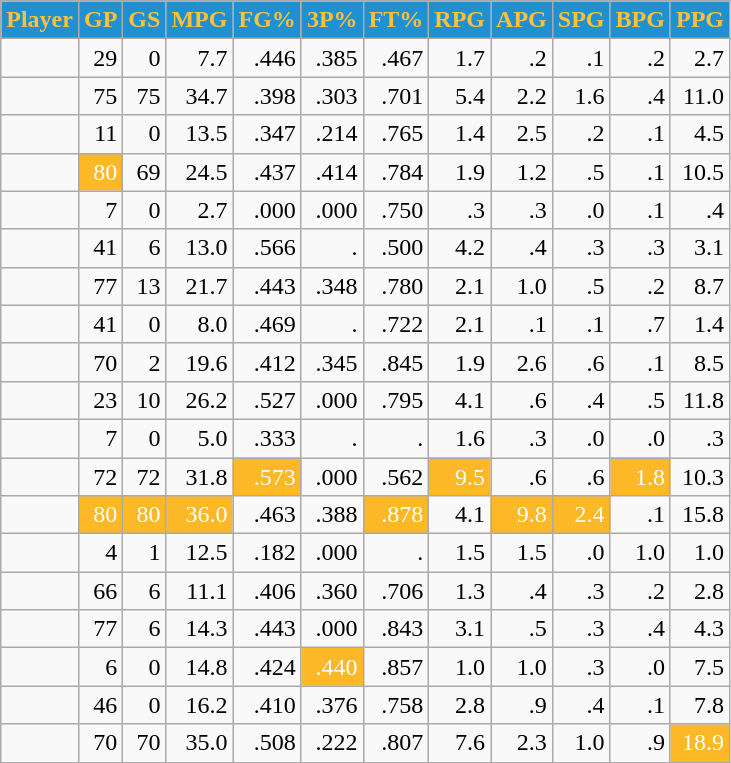<table class="wikitable sortable" style="text-align:right;">
<tr>
<th style="background:#1F90D1; color:#FFC139">Player</th>
<th style="background:#1F90D1; color:#FFC139">GP</th>
<th style="background:#1F90D1; color:#FFC139">GS</th>
<th style="background:#1F90D1; color:#FFC139">MPG</th>
<th style="background:#1F90D1; color:#FFC139">FG%</th>
<th style="background:#1F90D1; color:#FFC139">3P%</th>
<th style="background:#1F90D1; color:#FFC139">FT%</th>
<th style="background:#1F90D1; color:#FFC139">RPG</th>
<th style="background:#1F90D1; color:#FFC139">APG</th>
<th style="background:#1F90D1; color:#FFC139">SPG</th>
<th style="background:#1F90D1; color:#FFC139">BPG</th>
<th style="background:#1F90D1; color:#FFC139">PPG</th>
</tr>
<tr>
<td></td>
<td>29</td>
<td>0</td>
<td>7.7</td>
<td>.446</td>
<td>.385</td>
<td>.467</td>
<td>1.7</td>
<td>.2</td>
<td>.1</td>
<td>.2</td>
<td>2.7</td>
</tr>
<tr>
<td></td>
<td>75</td>
<td>75</td>
<td>34.7</td>
<td>.398</td>
<td>.303</td>
<td>.701</td>
<td>5.4</td>
<td>2.2</td>
<td>1.6</td>
<td>.4</td>
<td>11.0</td>
</tr>
<tr>
<td></td>
<td>11</td>
<td>0</td>
<td>13.5</td>
<td>.347</td>
<td>.214</td>
<td>.765</td>
<td>1.4</td>
<td>2.5</td>
<td>.2</td>
<td>.1</td>
<td>4.5</td>
</tr>
<tr>
<td></td>
<td style="background:#FDB827;color:#FFFFFF;">80</td>
<td>69</td>
<td>24.5</td>
<td>.437</td>
<td>.414</td>
<td>.784</td>
<td>1.9</td>
<td>1.2</td>
<td>.5</td>
<td>.1</td>
<td>10.5</td>
</tr>
<tr>
<td></td>
<td>7</td>
<td>0</td>
<td>2.7</td>
<td>.000</td>
<td>.000</td>
<td>.750</td>
<td>.3</td>
<td>.3</td>
<td>.0</td>
<td>.1</td>
<td>.4</td>
</tr>
<tr>
<td></td>
<td>41</td>
<td>6</td>
<td>13.0</td>
<td>.566</td>
<td>.</td>
<td>.500</td>
<td>4.2</td>
<td>.4</td>
<td>.3</td>
<td>.3</td>
<td>3.1</td>
</tr>
<tr>
<td></td>
<td>77</td>
<td>13</td>
<td>21.7</td>
<td>.443</td>
<td>.348</td>
<td>.780</td>
<td>2.1</td>
<td>1.0</td>
<td>.5</td>
<td>.2</td>
<td>8.7</td>
</tr>
<tr>
<td></td>
<td>41</td>
<td>0</td>
<td>8.0</td>
<td>.469</td>
<td>.</td>
<td>.722</td>
<td>2.1</td>
<td>.1</td>
<td>.1</td>
<td>.7</td>
<td>1.4</td>
</tr>
<tr>
<td></td>
<td>70</td>
<td>2</td>
<td>19.6</td>
<td>.412</td>
<td>.345</td>
<td>.845</td>
<td>1.9</td>
<td>2.6</td>
<td>.6</td>
<td>.1</td>
<td>8.5</td>
</tr>
<tr>
<td></td>
<td>23</td>
<td>10</td>
<td>26.2</td>
<td>.527</td>
<td>.000</td>
<td>.795</td>
<td>4.1</td>
<td>.6</td>
<td>.4</td>
<td>.5</td>
<td>11.8</td>
</tr>
<tr>
<td></td>
<td>7</td>
<td>0</td>
<td>5.0</td>
<td>.333</td>
<td>.</td>
<td>.</td>
<td>1.6</td>
<td>.3</td>
<td>.0</td>
<td>.0</td>
<td>.3</td>
</tr>
<tr>
<td></td>
<td>72</td>
<td>72</td>
<td>31.8</td>
<td style="background:#FDB827;color:#FFFFFF;">.573</td>
<td>.000</td>
<td>.562</td>
<td style="background:#FDB827;color:#FFFFFF;">9.5</td>
<td>.6</td>
<td>.6</td>
<td style="background:#FDB827;color:#FFFFFF;">1.8</td>
<td>10.3</td>
</tr>
<tr>
<td></td>
<td style="background:#FDB827;color:#FFFFFF;">80</td>
<td style="background:#FDB827;color:#FFFFFF;">80</td>
<td style="background:#FDB827;color:#FFFFFF;">36.0</td>
<td>.463</td>
<td>.388</td>
<td style="background:#FDB827;color:#FFFFFF;">.878</td>
<td>4.1</td>
<td style="background:#FDB827;color:#FFFFFF;">9.8</td>
<td style="background:#FDB827;color:#FFFFFF;">2.4</td>
<td>.1</td>
<td>15.8</td>
</tr>
<tr>
<td></td>
<td>4</td>
<td>1</td>
<td>12.5</td>
<td>.182</td>
<td>.000</td>
<td>.</td>
<td>1.5</td>
<td>1.5</td>
<td>.0</td>
<td>1.0</td>
<td>1.0</td>
</tr>
<tr>
<td></td>
<td>66</td>
<td>6</td>
<td>11.1</td>
<td>.406</td>
<td>.360</td>
<td>.706</td>
<td>1.3</td>
<td>.4</td>
<td>.3</td>
<td>.2</td>
<td>2.8</td>
</tr>
<tr>
<td></td>
<td>77</td>
<td>6</td>
<td>14.3</td>
<td>.443</td>
<td>.000</td>
<td>.843</td>
<td>3.1</td>
<td>.5</td>
<td>.3</td>
<td>.4</td>
<td>4.3</td>
</tr>
<tr>
<td></td>
<td>6</td>
<td>0</td>
<td>14.8</td>
<td>.424</td>
<td style="background:#FDB827;color:#FFFFFF;">.440</td>
<td>.857</td>
<td>1.0</td>
<td>1.0</td>
<td>.3</td>
<td>.0</td>
<td>7.5</td>
</tr>
<tr>
<td></td>
<td>46</td>
<td>0</td>
<td>16.2</td>
<td>.410</td>
<td>.376</td>
<td>.758</td>
<td>2.8</td>
<td>.9</td>
<td>.4</td>
<td>.1</td>
<td>7.8</td>
</tr>
<tr>
<td></td>
<td>70</td>
<td>70</td>
<td>35.0</td>
<td>.508</td>
<td>.222</td>
<td>.807</td>
<td>7.6</td>
<td>2.3</td>
<td>1.0</td>
<td>.9</td>
<td style="background:#FDB827;color:#FFFFFF;">18.9</td>
</tr>
</table>
